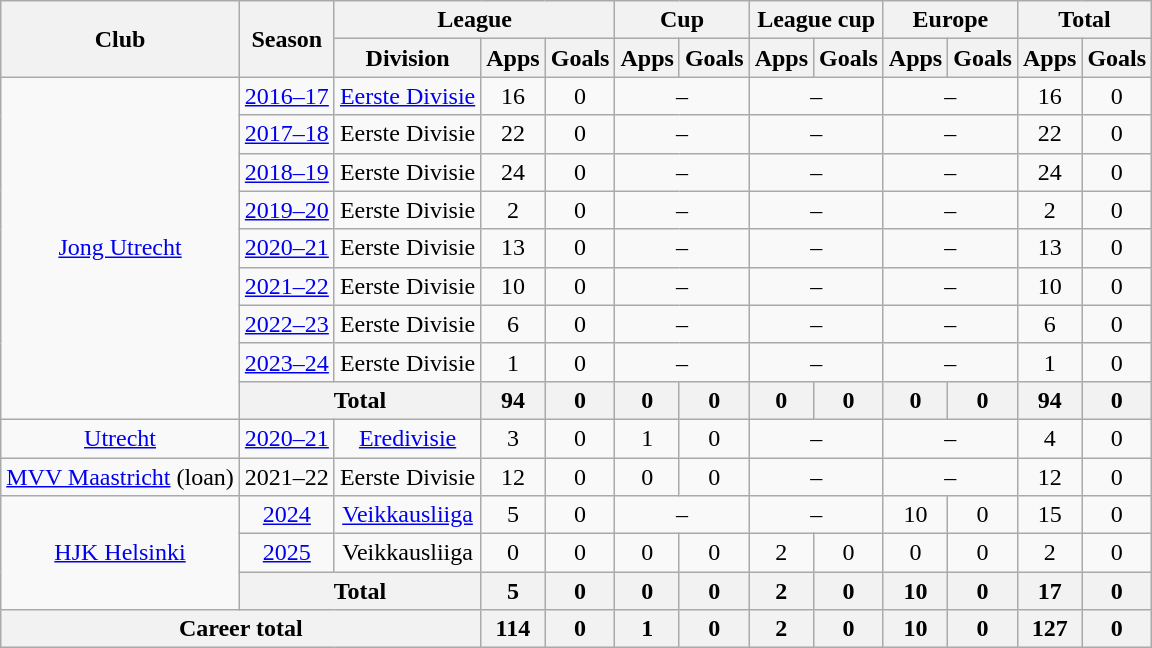<table class="wikitable" style="text-align:center">
<tr>
<th rowspan="2">Club</th>
<th rowspan="2">Season</th>
<th colspan="3">League</th>
<th colspan="2">Cup</th>
<th colspan="2">League cup</th>
<th colspan="2">Europe</th>
<th colspan="2">Total</th>
</tr>
<tr>
<th>Division</th>
<th>Apps</th>
<th>Goals</th>
<th>Apps</th>
<th>Goals</th>
<th>Apps</th>
<th>Goals</th>
<th>Apps</th>
<th>Goals</th>
<th>Apps</th>
<th>Goals</th>
</tr>
<tr>
<td rowspan=9><a href='#'>Jong Utrecht</a></td>
<td><a href='#'>2016–17</a></td>
<td><a href='#'>Eerste Divisie</a></td>
<td>16</td>
<td>0</td>
<td colspan=2>–</td>
<td colspan=2>–</td>
<td colspan=2>–</td>
<td>16</td>
<td>0</td>
</tr>
<tr>
<td><a href='#'>2017–18</a></td>
<td>Eerste Divisie</td>
<td>22</td>
<td>0</td>
<td colspan=2>–</td>
<td colspan=2>–</td>
<td colspan=2>–</td>
<td>22</td>
<td>0</td>
</tr>
<tr>
<td><a href='#'>2018–19</a></td>
<td>Eerste Divisie</td>
<td>24</td>
<td>0</td>
<td colspan=2>–</td>
<td colspan=2>–</td>
<td colspan=2>–</td>
<td>24</td>
<td>0</td>
</tr>
<tr>
<td><a href='#'>2019–20</a></td>
<td>Eerste Divisie</td>
<td>2</td>
<td>0</td>
<td colspan=2>–</td>
<td colspan=2>–</td>
<td colspan=2>–</td>
<td>2</td>
<td>0</td>
</tr>
<tr>
<td><a href='#'>2020–21</a></td>
<td>Eerste Divisie</td>
<td>13</td>
<td>0</td>
<td colspan=2>–</td>
<td colspan=2>–</td>
<td colspan=2>–</td>
<td>13</td>
<td>0</td>
</tr>
<tr>
<td><a href='#'>2021–22</a></td>
<td>Eerste Divisie</td>
<td>10</td>
<td>0</td>
<td colspan=2>–</td>
<td colspan=2>–</td>
<td colspan=2>–</td>
<td>10</td>
<td>0</td>
</tr>
<tr>
<td><a href='#'>2022–23</a></td>
<td>Eerste Divisie</td>
<td>6</td>
<td>0</td>
<td colspan=2>–</td>
<td colspan=2>–</td>
<td colspan=2>–</td>
<td>6</td>
<td>0</td>
</tr>
<tr>
<td><a href='#'>2023–24</a></td>
<td>Eerste Divisie</td>
<td>1</td>
<td>0</td>
<td colspan=2>–</td>
<td colspan=2>–</td>
<td colspan=2>–</td>
<td>1</td>
<td>0</td>
</tr>
<tr>
<th colspan="2">Total</th>
<th>94</th>
<th>0</th>
<th>0</th>
<th>0</th>
<th>0</th>
<th>0</th>
<th>0</th>
<th>0</th>
<th>94</th>
<th>0</th>
</tr>
<tr>
<td><a href='#'>Utrecht</a></td>
<td><a href='#'>2020–21</a></td>
<td><a href='#'>Eredivisie</a></td>
<td>3</td>
<td>0</td>
<td>1</td>
<td>0</td>
<td colspan=2>–</td>
<td colspan=2>–</td>
<td>4</td>
<td>0</td>
</tr>
<tr>
<td><a href='#'>MVV Maastricht</a> (loan)</td>
<td>2021–22</td>
<td>Eerste Divisie</td>
<td>12</td>
<td>0</td>
<td>0</td>
<td>0</td>
<td colspan=2>–</td>
<td colspan=2>–</td>
<td>12</td>
<td>0</td>
</tr>
<tr>
<td rowspan=3><a href='#'>HJK Helsinki</a></td>
<td><a href='#'>2024</a></td>
<td><a href='#'>Veikkausliiga</a></td>
<td>5</td>
<td>0</td>
<td colspan=2>–</td>
<td colspan=2>–</td>
<td>10</td>
<td>0</td>
<td>15</td>
<td>0</td>
</tr>
<tr>
<td><a href='#'>2025</a></td>
<td>Veikkausliiga</td>
<td>0</td>
<td>0</td>
<td>0</td>
<td>0</td>
<td>2</td>
<td>0</td>
<td>0</td>
<td>0</td>
<td>2</td>
<td>0</td>
</tr>
<tr>
<th colspan=2>Total</th>
<th>5</th>
<th>0</th>
<th>0</th>
<th>0</th>
<th>2</th>
<th>0</th>
<th>10</th>
<th>0</th>
<th>17</th>
<th>0</th>
</tr>
<tr>
<th colspan="3">Career total</th>
<th>114</th>
<th>0</th>
<th>1</th>
<th>0</th>
<th>2</th>
<th>0</th>
<th>10</th>
<th>0</th>
<th>127</th>
<th>0</th>
</tr>
</table>
